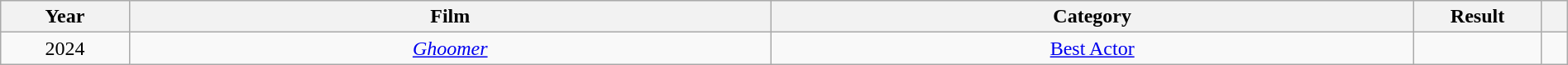<table class="wikitable sortable" style="width:100%;">
<tr>
<th style="width:5%;">Year</th>
<th style="width:25%;">Film</th>
<th style="width:25%;">Category</th>
<th style="width:5%;">Result</th>
<th style="width:1%;" class="unsortable"></th>
</tr>
<tr>
<td style="text-align:center;">2024</td>
<td style="text-align:center;"><em><a href='#'>Ghoomer</a></em></td>
<td style="text-align:center;"><a href='#'>Best Actor</a></td>
<td></td>
<td></td>
</tr>
</table>
